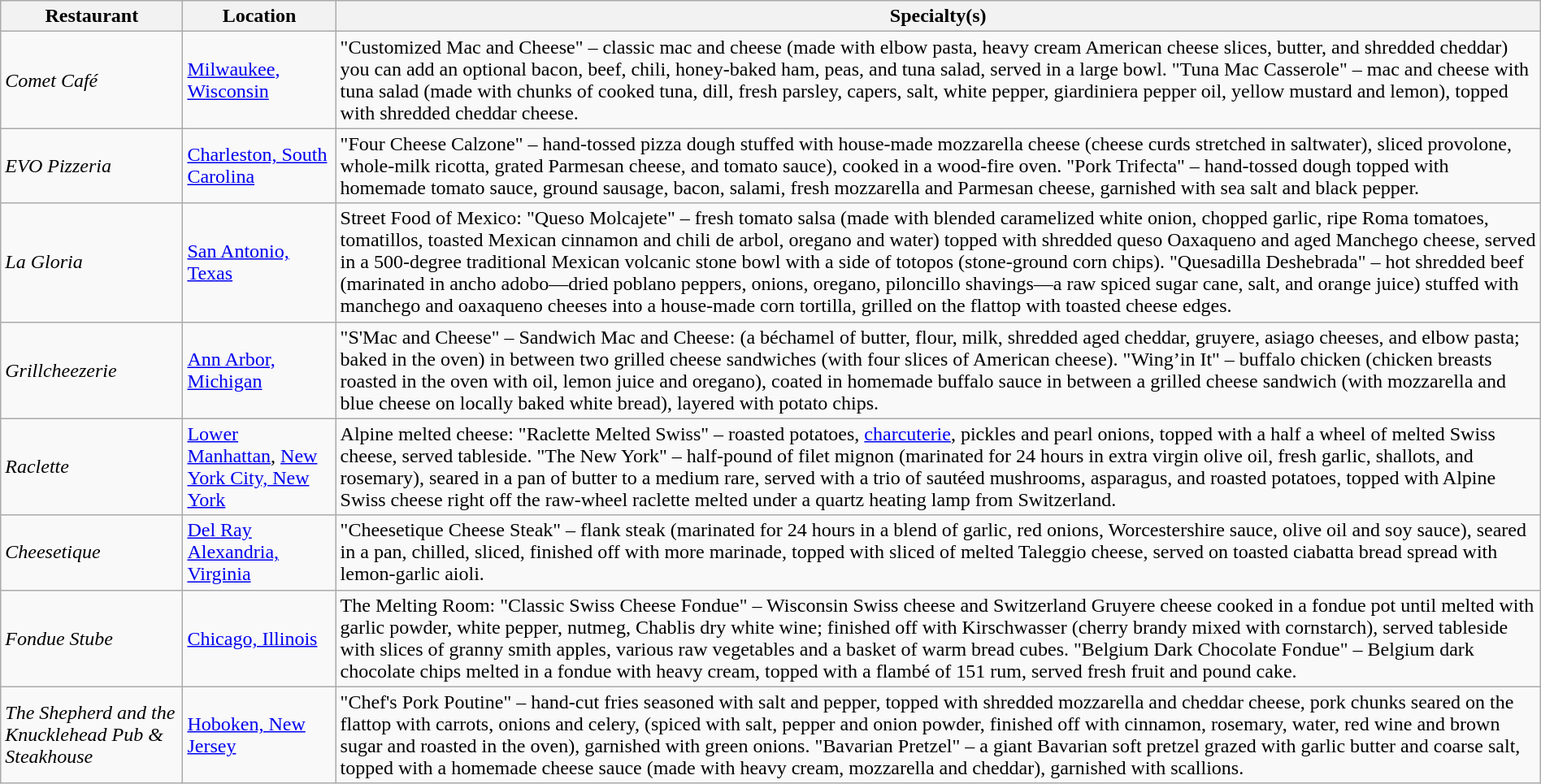<table class="wikitable" style="width:100%;">
<tr>
<th>Restaurant</th>
<th>Location</th>
<th>Specialty(s)</th>
</tr>
<tr>
<td><em>Comet Café</em></td>
<td><a href='#'>Milwaukee, Wisconsin</a></td>
<td>"Customized Mac and Cheese" – classic mac and cheese (made with elbow pasta, heavy cream American cheese slices, butter, and shredded cheddar) you can add an optional bacon, beef, chili, honey-baked ham, peas, and tuna salad, served in a large bowl. "Tuna Mac Casserole" – mac and cheese with tuna salad (made with chunks of cooked tuna, dill, fresh parsley, capers, salt, white pepper, giardiniera pepper oil, yellow mustard and lemon), topped with shredded cheddar cheese.</td>
</tr>
<tr>
<td><em>EVO Pizzeria</em></td>
<td><a href='#'>Charleston, South Carolina</a></td>
<td>"Four Cheese Calzone" – hand-tossed pizza dough stuffed with house-made mozzarella cheese (cheese curds stretched in saltwater), sliced provolone, whole-milk ricotta, grated Parmesan cheese, and tomato sauce), cooked in a wood-fire oven. "Pork Trifecta" – hand-tossed dough topped with homemade tomato sauce, ground sausage, bacon, salami, fresh mozzarella and Parmesan cheese, garnished with sea salt and black pepper.</td>
</tr>
<tr>
<td><em>La Gloria</em></td>
<td><a href='#'>San Antonio, Texas</a></td>
<td>Street Food of Mexico: "Queso Molcajete" – fresh tomato salsa (made with blended caramelized white onion, chopped garlic, ripe Roma tomatoes, tomatillos, toasted Mexican cinnamon and chili de arbol, oregano and water) topped with shredded queso Oaxaqueno and aged Manchego cheese, served in a 500-degree traditional Mexican volcanic stone bowl with a side of totopos (stone-ground corn chips). "Quesadilla Deshebrada" – hot shredded beef (marinated in ancho adobo—dried poblano peppers, onions, oregano, piloncillo shavings—a raw spiced sugar cane, salt, and orange juice) stuffed with manchego and oaxaqueno cheeses into a house-made corn tortilla, grilled on the flattop with toasted cheese edges.</td>
</tr>
<tr>
<td><em>Grillcheezerie</em></td>
<td><a href='#'>Ann Arbor, Michigan</a></td>
<td>"S'Mac and Cheese" – Sandwich Mac and Cheese: (a béchamel of butter, flour, milk, shredded aged cheddar, gruyere, asiago cheeses, and elbow pasta; baked in the oven) in between two grilled cheese sandwiches (with four slices of American cheese). "Wing’in It" – buffalo chicken (chicken breasts roasted in the oven with oil, lemon juice and oregano), coated in homemade buffalo sauce in between a grilled cheese sandwich (with mozzarella and blue cheese on locally baked white bread), layered with potato chips.</td>
</tr>
<tr>
<td><em>Raclette</em></td>
<td><a href='#'>Lower Manhattan</a>, <a href='#'>New York City, New York</a></td>
<td>Alpine melted cheese: "Raclette Melted Swiss" – roasted potatoes, <a href='#'>charcuterie</a>, pickles and pearl onions, topped with a half a wheel of melted Swiss cheese, served tableside. "The New York" – half-pound of filet mignon (marinated for 24 hours in extra virgin olive oil, fresh garlic, shallots, and rosemary), seared in a pan of butter to a medium rare, served with a trio of sautéed mushrooms, asparagus, and roasted potatoes, topped with Alpine Swiss cheese right off the raw-wheel raclette melted under a quartz heating lamp from Switzerland.</td>
</tr>
<tr>
<td><em>Cheesetique</em></td>
<td><a href='#'>Del Ray</a> <a href='#'>Alexandria, Virginia</a></td>
<td>"Cheesetique Cheese Steak" – flank steak (marinated for 24 hours in a blend of garlic, red onions, Worcestershire sauce, olive oil and soy sauce), seared in a pan, chilled, sliced, finished off with more marinade, topped with sliced of melted Taleggio cheese, served on toasted ciabatta bread spread with lemon-garlic aioli.</td>
</tr>
<tr>
<td><em>Fondue Stube</em></td>
<td><a href='#'>Chicago, Illinois</a></td>
<td>The Melting Room: "Classic Swiss Cheese Fondue" – Wisconsin Swiss cheese and Switzerland Gruyere cheese cooked in a fondue pot until melted with garlic powder, white pepper, nutmeg, Chablis dry white wine; finished off with Kirschwasser (cherry brandy mixed with cornstarch), served tableside with slices of granny smith apples, various raw vegetables and a basket of warm bread cubes. "Belgium Dark Chocolate Fondue" – Belgium dark chocolate chips melted in a fondue with heavy cream, topped with a flambé of 151 rum, served fresh fruit and pound cake.</td>
</tr>
<tr>
<td><em>The Shepherd and the Knucklehead Pub & Steakhouse</em></td>
<td><a href='#'>Hoboken, New Jersey</a></td>
<td>"Chef's Pork Poutine" – hand-cut fries seasoned with salt and pepper, topped with shredded mozzarella and cheddar cheese, pork chunks seared on the flattop with carrots, onions and celery, (spiced with salt, pepper and onion powder, finished off with cinnamon, rosemary, water, red wine and brown sugar and roasted in the oven), garnished with green onions. "Bavarian Pretzel" – a giant Bavarian soft pretzel grazed with garlic butter and coarse salt, topped with a homemade cheese sauce (made with heavy cream, mozzarella and cheddar), garnished with scallions.</td>
</tr>
</table>
